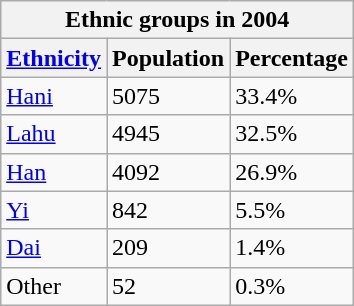<table class="wikitable">
<tr>
<th style="text-align:center;" colspan="3">Ethnic groups in 2004</th>
</tr>
<tr>
<th><a href='#'>Ethnicity</a></th>
<th>Population</th>
<th>Percentage</th>
</tr>
<tr>
<td><a href='#'>Hani</a></td>
<td>5075</td>
<td>33.4%</td>
</tr>
<tr>
<td><a href='#'>Lahu</a></td>
<td>4945</td>
<td>32.5%</td>
</tr>
<tr>
<td><a href='#'>Han</a></td>
<td>4092</td>
<td>26.9%</td>
</tr>
<tr>
<td><a href='#'>Yi</a></td>
<td>842</td>
<td>5.5%</td>
</tr>
<tr>
<td><a href='#'>Dai</a></td>
<td>209</td>
<td>1.4%</td>
</tr>
<tr>
<td>Other</td>
<td>52</td>
<td>0.3%</td>
</tr>
</table>
